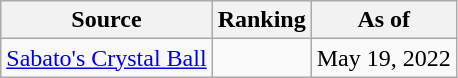<table class="wikitable" style="text-align:center">
<tr>
<th>Source</th>
<th>Ranking</th>
<th>As of</th>
</tr>
<tr>
<td align=left><a href='#'>Sabato's Crystal Ball</a></td>
<td></td>
<td>May 19, 2022</td>
</tr>
</table>
